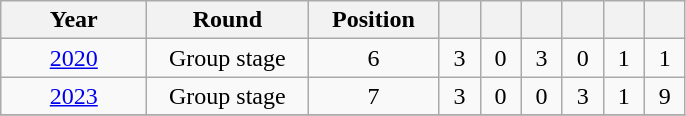<table class="wikitable" style="text-align:center;">
<tr>
<th style="width:90px;">Year</th>
<th style="width:100px;">Round</th>
<th style="width:80px;">Position</th>
<th style="width:20px;"></th>
<th style="width:20px;"></th>
<th style="width:20px;"></th>
<th style="width:20px;"></th>
<th style="width:20px;"></th>
<th style="width:20px;"></th>
</tr>
<tr>
<td> <a href='#'>2020</a></td>
<td>Group stage</td>
<td>6</td>
<td>3</td>
<td>0</td>
<td>3</td>
<td>0</td>
<td>1</td>
<td>1</td>
</tr>
<tr>
<td> <a href='#'>2023</a></td>
<td>Group stage</td>
<td>7</td>
<td>3</td>
<td>0</td>
<td>0</td>
<td>3</td>
<td>1</td>
<td>9</td>
</tr>
<tr>
</tr>
</table>
